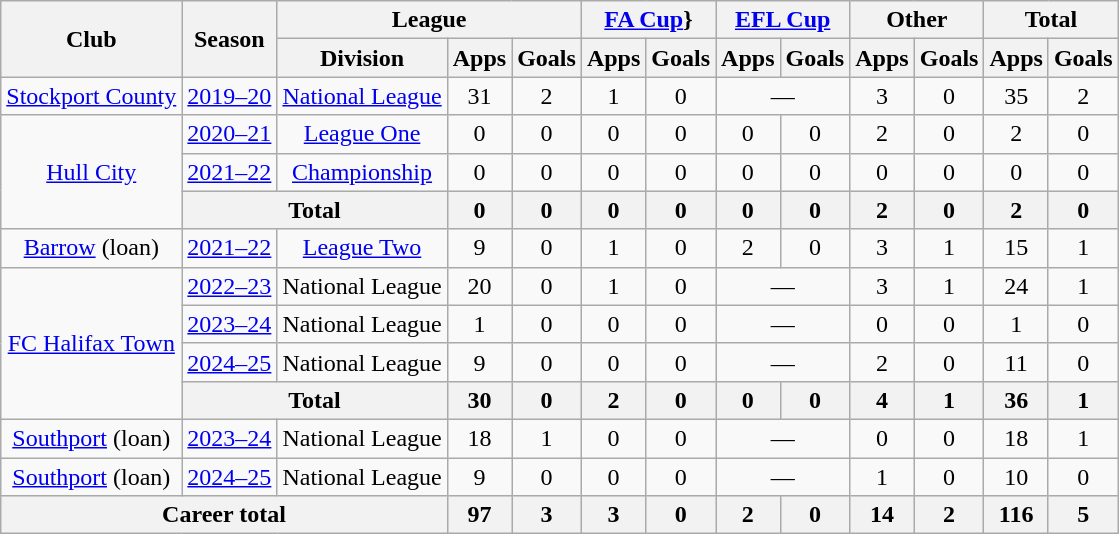<table class=wikitable style=text-align:center>
<tr>
<th rowspan="2">Club</th>
<th rowspan="2">Season</th>
<th colspan="3">League</th>
<th colspan="2"><a href='#'>FA Cup</a>}</th>
<th colspan="2"><a href='#'>EFL Cup</a></th>
<th colspan="2">Other</th>
<th colspan="2">Total</th>
</tr>
<tr>
<th>Division</th>
<th>Apps</th>
<th>Goals</th>
<th>Apps</th>
<th>Goals</th>
<th>Apps</th>
<th>Goals</th>
<th>Apps</th>
<th>Goals</th>
<th>Apps</th>
<th>Goals</th>
</tr>
<tr>
<td><a href='#'>Stockport County</a></td>
<td><a href='#'>2019–20</a></td>
<td><a href='#'>National League</a></td>
<td>31</td>
<td>2</td>
<td>1</td>
<td>0</td>
<td colspan="2">—</td>
<td>3</td>
<td>0</td>
<td>35</td>
<td>2</td>
</tr>
<tr>
<td rowspan="3"><a href='#'>Hull City</a></td>
<td><a href='#'>2020–21</a></td>
<td><a href='#'>League One</a></td>
<td>0</td>
<td>0</td>
<td>0</td>
<td>0</td>
<td>0</td>
<td>0</td>
<td>2</td>
<td>0</td>
<td>2</td>
<td>0</td>
</tr>
<tr>
<td><a href='#'>2021–22</a></td>
<td><a href='#'>Championship</a></td>
<td>0</td>
<td>0</td>
<td>0</td>
<td>0</td>
<td>0</td>
<td>0</td>
<td>0</td>
<td>0</td>
<td>0</td>
<td>0</td>
</tr>
<tr>
<th colspan="2">Total</th>
<th>0</th>
<th>0</th>
<th>0</th>
<th>0</th>
<th>0</th>
<th>0</th>
<th>2</th>
<th>0</th>
<th>2</th>
<th>0</th>
</tr>
<tr>
<td><a href='#'>Barrow</a> (loan)</td>
<td><a href='#'>2021–22</a></td>
<td><a href='#'>League Two</a></td>
<td>9</td>
<td>0</td>
<td>1</td>
<td>0</td>
<td>2</td>
<td>0</td>
<td>3</td>
<td>1</td>
<td>15</td>
<td>1</td>
</tr>
<tr>
<td rowspan="4"><a href='#'>FC Halifax Town</a></td>
<td><a href='#'>2022–23</a></td>
<td>National League</td>
<td>20</td>
<td>0</td>
<td>1</td>
<td>0</td>
<td colspan="2">—</td>
<td>3</td>
<td>1</td>
<td>24</td>
<td>1</td>
</tr>
<tr>
<td><a href='#'>2023–24</a></td>
<td>National League</td>
<td>1</td>
<td>0</td>
<td>0</td>
<td>0</td>
<td colspan="2">—</td>
<td>0</td>
<td>0</td>
<td>1</td>
<td>0</td>
</tr>
<tr>
<td><a href='#'>2024–25</a></td>
<td>National League</td>
<td>9</td>
<td>0</td>
<td>0</td>
<td>0</td>
<td colspan="2">—</td>
<td>2</td>
<td>0</td>
<td>11</td>
<td>0</td>
</tr>
<tr>
<th colspan="2">Total</th>
<th>30</th>
<th>0</th>
<th>2</th>
<th>0</th>
<th>0</th>
<th>0</th>
<th>4</th>
<th>1</th>
<th>36</th>
<th>1</th>
</tr>
<tr>
<td><a href='#'>Southport</a> (loan)</td>
<td><a href='#'>2023–24</a></td>
<td>National League</td>
<td>18</td>
<td>1</td>
<td>0</td>
<td>0</td>
<td colspan="2">—</td>
<td>0</td>
<td>0</td>
<td>18</td>
<td>1</td>
</tr>
<tr>
<td><a href='#'>Southport</a> (loan)</td>
<td><a href='#'>2024–25</a></td>
<td>National League</td>
<td>9</td>
<td>0</td>
<td>0</td>
<td>0</td>
<td colspan="2">—</td>
<td>1</td>
<td>0</td>
<td>10</td>
<td>0</td>
</tr>
<tr>
<th colspan="3">Career total</th>
<th>97</th>
<th>3</th>
<th>3</th>
<th>0</th>
<th>2</th>
<th>0</th>
<th>14</th>
<th>2</th>
<th>116</th>
<th>5</th>
</tr>
</table>
